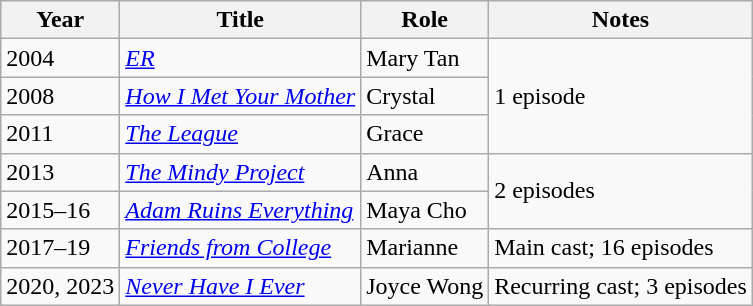<table class="wikitable sortable">
<tr>
<th>Year</th>
<th>Title</th>
<th>Role</th>
<th class="unsortable">Notes</th>
</tr>
<tr>
<td>2004</td>
<td><em><a href='#'>ER</a></em></td>
<td>Mary Tan</td>
<td rowspan="3">1 episode</td>
</tr>
<tr>
<td>2008</td>
<td><em><a href='#'>How I Met Your Mother</a></em></td>
<td>Crystal</td>
</tr>
<tr>
<td>2011</td>
<td><em><a href='#'>The League</a></em></td>
<td>Grace</td>
</tr>
<tr>
<td>2013</td>
<td><em><a href='#'>The Mindy Project</a></em></td>
<td>Anna</td>
<td rowspan="2">2 episodes</td>
</tr>
<tr>
<td>2015–16</td>
<td><em><a href='#'>Adam Ruins Everything</a></em></td>
<td>Maya Cho</td>
</tr>
<tr>
<td>2017–19</td>
<td><em><a href='#'>Friends from College</a></em></td>
<td>Marianne</td>
<td>Main cast; 16 episodes</td>
</tr>
<tr>
<td>2020, 2023</td>
<td><em><a href='#'>Never Have I Ever</a></em></td>
<td>Joyce Wong</td>
<td>Recurring cast; 3 episodes</td>
</tr>
</table>
